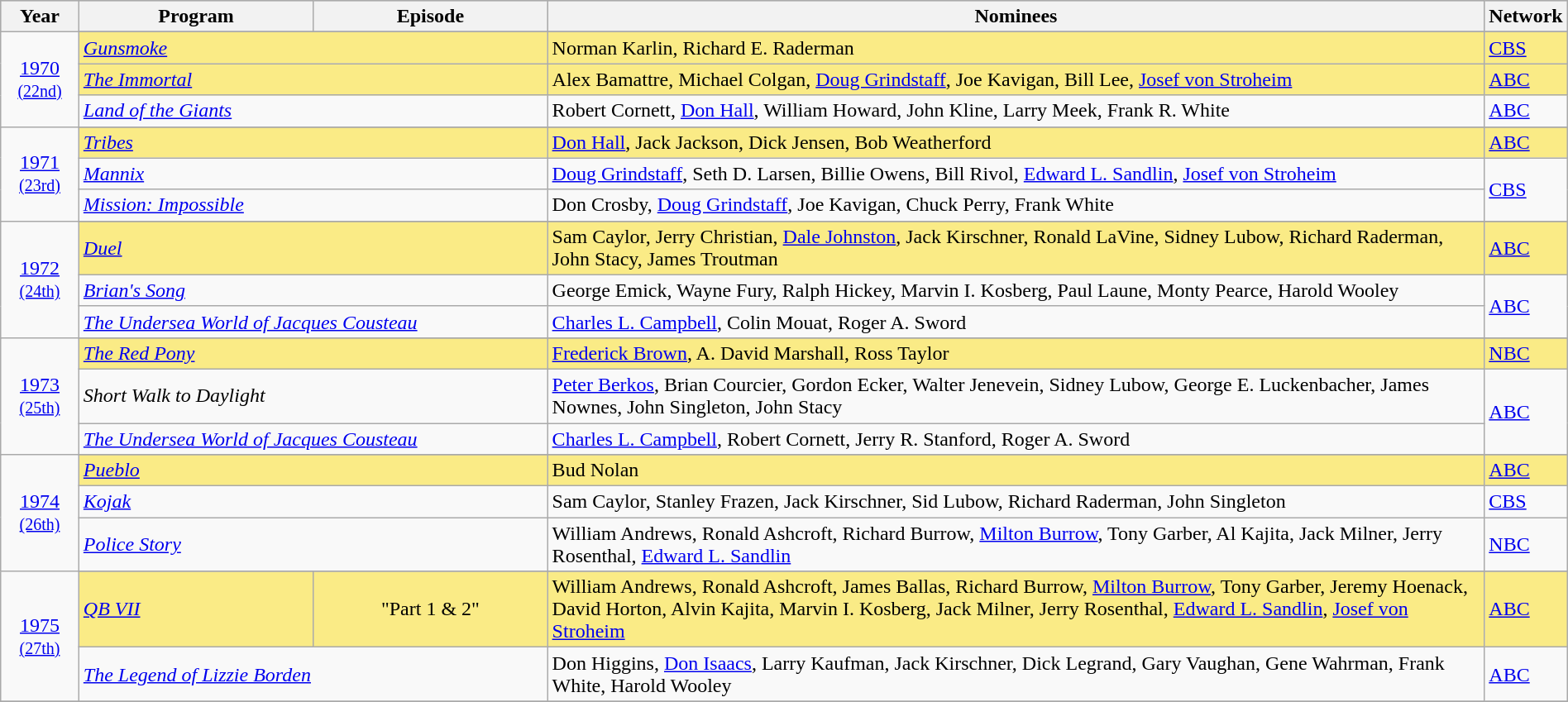<table class="wikitable" style="width:100%">
<tr bgcolor="#bebebe">
<th width="5%">Year</th>
<th width="15%">Program</th>
<th width="15%">Episode</th>
<th width="60%">Nominees</th>
<th width="5%">Network</th>
</tr>
<tr>
<td rowspan=4 style="text-align:center"><a href='#'>1970</a><br><small><a href='#'>(22nd)</a></small><br></td>
</tr>
<tr style="background:#FAEB86">
<td colspan=2><em><a href='#'>Gunsmoke</a></em></td>
<td>Norman Karlin, Richard E. Raderman</td>
<td><a href='#'>CBS</a></td>
</tr>
<tr style="background:#FAEB86">
<td colspan=2><em><a href='#'>The Immortal</a></em></td>
<td>Alex Bamattre, Michael Colgan, <a href='#'>Doug Grindstaff</a>, Joe Kavigan, Bill Lee, <a href='#'>Josef von Stroheim</a></td>
<td><a href='#'>ABC</a></td>
</tr>
<tr>
<td colspan=2><em><a href='#'>Land of the Giants</a></em></td>
<td>Robert Cornett, <a href='#'>Don Hall</a>, William Howard, John Kline, Larry Meek, Frank R. White</td>
<td><a href='#'>ABC</a></td>
</tr>
<tr>
<td rowspan=4 style="text-align:center"><a href='#'>1971</a><br><small><a href='#'>(23rd)</a></small><br></td>
</tr>
<tr style="background:#FAEB86">
<td colspan=2><em><a href='#'>Tribes</a></em></td>
<td><a href='#'>Don Hall</a>, Jack Jackson, Dick Jensen, Bob Weatherford</td>
<td><a href='#'>ABC</a></td>
</tr>
<tr>
<td colspan=2><em><a href='#'>Mannix</a></em></td>
<td><a href='#'>Doug Grindstaff</a>, Seth D. Larsen, Billie Owens, Bill Rivol, <a href='#'>Edward L. Sandlin</a>, <a href='#'>Josef von Stroheim</a></td>
<td rowspan=2><a href='#'>CBS</a></td>
</tr>
<tr>
<td colspan=2><em><a href='#'>Mission: Impossible</a></em></td>
<td>Don Crosby, <a href='#'>Doug Grindstaff</a>, Joe Kavigan, Chuck Perry, Frank White</td>
</tr>
<tr>
<td rowspan=4 style="text-align:center"><a href='#'>1972</a><br><small><a href='#'>(24th)</a></small><br></td>
</tr>
<tr style="background:#FAEB86">
<td colspan=2><em><a href='#'>Duel</a></em></td>
<td>Sam Caylor, Jerry Christian, <a href='#'>Dale Johnston</a>, Jack Kirschner, Ronald LaVine, Sidney Lubow, Richard Raderman, John Stacy, James Troutman</td>
<td><a href='#'>ABC</a></td>
</tr>
<tr>
<td colspan=2><em><a href='#'>Brian's Song</a></em></td>
<td>George Emick, Wayne Fury, Ralph Hickey, Marvin I. Kosberg, Paul Laune, Monty Pearce, Harold Wooley</td>
<td rowspan=2><a href='#'>ABC</a></td>
</tr>
<tr>
<td colspan=2><em><a href='#'>The Undersea World of Jacques Cousteau</a></em></td>
<td><a href='#'>Charles L. Campbell</a>, Colin Mouat, Roger A. Sword</td>
</tr>
<tr>
<td rowspan=4 style="text-align:center"><a href='#'>1973</a><br><small><a href='#'>(25th)</a></small><br></td>
</tr>
<tr style="background:#FAEB86">
<td colspan=2><em><a href='#'>The Red Pony</a></em></td>
<td><a href='#'>Frederick Brown</a>, A. David Marshall, Ross Taylor</td>
<td><a href='#'>NBC</a></td>
</tr>
<tr>
<td colspan=2><em>Short Walk to Daylight</em></td>
<td><a href='#'>Peter Berkos</a>, Brian Courcier, Gordon Ecker, Walter Jenevein, Sidney Lubow, George E. Luckenbacher, James Nownes, John Singleton, John Stacy</td>
<td rowspan=2><a href='#'>ABC</a></td>
</tr>
<tr>
<td colspan=2><em><a href='#'>The Undersea World of Jacques Cousteau</a></em></td>
<td><a href='#'>Charles L. Campbell</a>, Robert Cornett, Jerry R. Stanford, Roger A. Sword</td>
</tr>
<tr>
<td rowspan=4 style="text-align:center"><a href='#'>1974</a><br><small><a href='#'>(26th)</a></small><br></td>
</tr>
<tr style="background:#FAEB86">
<td colspan=2><em><a href='#'>Pueblo</a></em></td>
<td>Bud Nolan</td>
<td><a href='#'>ABC</a></td>
</tr>
<tr>
<td colspan=2><em><a href='#'>Kojak</a></em></td>
<td>Sam Caylor, Stanley Frazen, Jack Kirschner, Sid Lubow, Richard Raderman, John Singleton</td>
<td><a href='#'>CBS</a></td>
</tr>
<tr>
<td colspan=2><em><a href='#'>Police Story</a></em></td>
<td>William Andrews, Ronald Ashcroft, Richard Burrow, <a href='#'>Milton Burrow</a>, Tony Garber, Al Kajita, Jack Milner, Jerry Rosenthal, <a href='#'>Edward L. Sandlin</a></td>
<td><a href='#'>NBC</a></td>
</tr>
<tr>
<td rowspan=3 style="text-align:center"><a href='#'>1975</a><br><small><a href='#'>(27th)</a></small><br></td>
</tr>
<tr style="background:#FAEB86">
<td><em><a href='#'>QB VII</a></em></td>
<td align=center>"Part 1 & 2"</td>
<td>William Andrews, Ronald Ashcroft, James Ballas, Richard Burrow, <a href='#'>Milton Burrow</a>, Tony Garber, Jeremy Hoenack, David Horton, Alvin Kajita, Marvin I. Kosberg, Jack Milner, Jerry Rosenthal, <a href='#'>Edward L. Sandlin</a>, <a href='#'>Josef von Stroheim</a></td>
<td><a href='#'>ABC</a></td>
</tr>
<tr>
<td colspan=2><em><a href='#'>The Legend of Lizzie Borden</a></em></td>
<td>Don Higgins, <a href='#'>Don Isaacs</a>, Larry Kaufman, Jack Kirschner, Dick Legrand, Gary Vaughan, Gene Wahrman, Frank White, Harold Wooley</td>
<td><a href='#'>ABC</a></td>
</tr>
<tr>
</tr>
</table>
